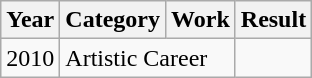<table class=wikitable>
<tr>
<th>Year</th>
<th>Category</th>
<th>Work</th>
<th>Result</th>
</tr>
<tr>
<td>2010</td>
<td colspan=2>Artistic Career</td>
<td></td>
</tr>
</table>
